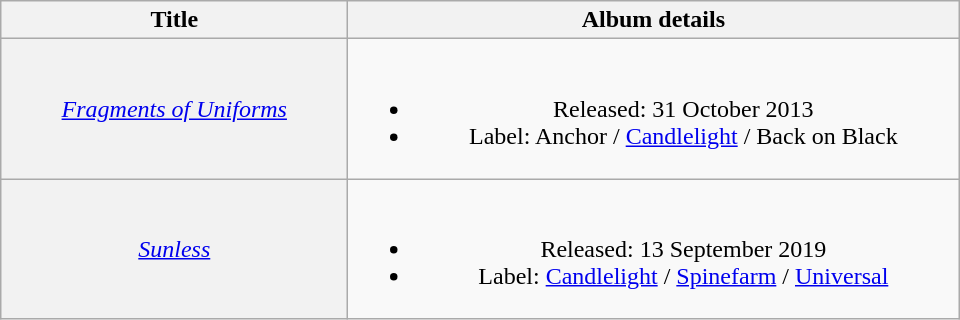<table class="wikitable plainrowheaders" style="text-align:center;" border="1">
<tr>
<th rowspan="1" scope="col" style="width:14em;">Title</th>
<th rowspan="1" scope="col" style="width:25em;">Album details</th>
</tr>
<tr>
<th scope="row" style="font-weight:normal;"><em><a href='#'>Fragments of Uniforms</a></em></th>
<td><br><ul><li>Released: 31 October 2013</li><li>Label: Anchor / <a href='#'>Candlelight</a> / Back on Black</li></ul></td>
</tr>
<tr>
<th scope="row" style="font-weight:normal;"><em><a href='#'>Sunless</a></em></th>
<td><br><ul><li>Released: 13 September 2019</li><li>Label: <a href='#'>Candlelight</a> / <a href='#'>Spinefarm</a> / <a href='#'>Universal</a></li></ul></td>
</tr>
</table>
